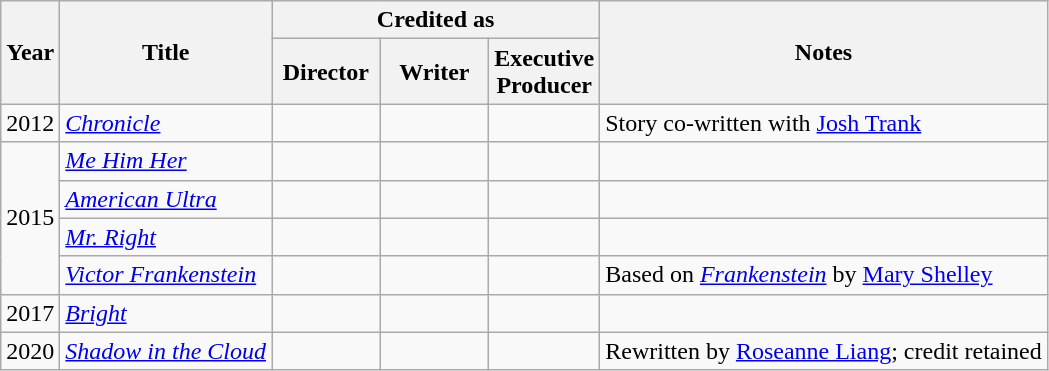<table class="wikitable">
<tr>
<th rowspan="2">Year</th>
<th rowspan="2">Title</th>
<th colspan="3">Credited as</th>
<th rowspan="2">Notes</th>
</tr>
<tr>
<th width=65>Director</th>
<th width=65>Writer</th>
<th width=65>Executive <br>Producer</th>
</tr>
<tr>
<td>2012</td>
<td><em><a href='#'>Chronicle</a></em></td>
<td></td>
<td></td>
<td></td>
<td>Story co-written with <a href='#'>Josh Trank</a></td>
</tr>
<tr>
<td rowspan="4">2015</td>
<td><em><a href='#'>Me Him Her</a></em></td>
<td></td>
<td></td>
<td></td>
<td></td>
</tr>
<tr>
<td><em><a href='#'>American Ultra</a></em></td>
<td></td>
<td></td>
<td></td>
<td></td>
</tr>
<tr>
<td><em><a href='#'>Mr. Right</a></em></td>
<td></td>
<td></td>
<td></td>
<td></td>
</tr>
<tr>
<td><em><a href='#'>Victor Frankenstein</a></em></td>
<td></td>
<td></td>
<td></td>
<td>Based on <em><a href='#'>Frankenstein</a></em> by <a href='#'>Mary Shelley</a></td>
</tr>
<tr>
<td>2017</td>
<td><em><a href='#'>Bright</a></em></td>
<td></td>
<td></td>
<td></td>
<td></td>
</tr>
<tr>
<td>2020</td>
<td><em><a href='#'>Shadow in the Cloud</a></em></td>
<td></td>
<td></td>
<td></td>
<td>Rewritten by <a href='#'>Roseanne Liang</a>; credit retained</td>
</tr>
</table>
